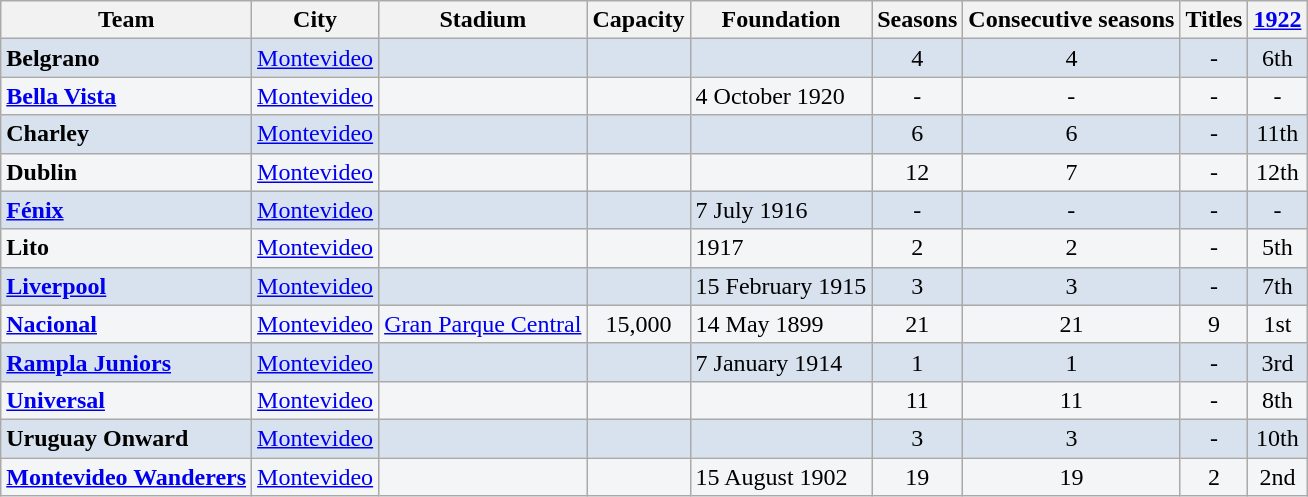<table class="wikitable">
<tr>
<th>Team</th>
<th>City</th>
<th>Stadium</th>
<th>Capacity</th>
<th>Foundation</th>
<th>Seasons</th>
<th>Consecutive seasons</th>
<th>Titles</th>
<th><a href='#'>1922</a></th>
</tr>
<tr bgcolor=#D8E2EE>
<td><strong>Belgrano</strong></td>
<td><a href='#'>Montevideo</a></td>
<td></td>
<td align=center></td>
<td></td>
<td align=center>4</td>
<td align=center>4</td>
<td align=center>-</td>
<td align=center>6th</td>
</tr>
<tr bgcolor=#F3F5F7>
<td><strong><a href='#'>Bella Vista</a></strong></td>
<td><a href='#'>Montevideo</a></td>
<td></td>
<td align=center></td>
<td>4 October 1920</td>
<td align=center>-</td>
<td align=center>-</td>
<td align=center>-</td>
<td align=center>-</td>
</tr>
<tr bgcolor=#D8E2EE>
<td><strong>Charley</strong></td>
<td><a href='#'>Montevideo</a></td>
<td></td>
<td align=center></td>
<td></td>
<td align=center>6</td>
<td align=center>6</td>
<td align=center>-</td>
<td align=center>11th</td>
</tr>
<tr bgcolor=#F3F5F7>
<td><strong>Dublin</strong></td>
<td><a href='#'>Montevideo</a></td>
<td></td>
<td align=center></td>
<td></td>
<td align=center>12</td>
<td align=center>7</td>
<td align=center>-</td>
<td align=center>12th</td>
</tr>
<tr bgcolor=#D8E2EE>
<td><strong><a href='#'>Fénix</a></strong></td>
<td><a href='#'>Montevideo</a></td>
<td></td>
<td align=center></td>
<td>7 July 1916</td>
<td align=center>-</td>
<td align=center>-</td>
<td align=center>-</td>
<td align=center>-</td>
</tr>
<tr bgcolor=#F3F5F7>
<td><strong>Lito</strong></td>
<td><a href='#'>Montevideo</a></td>
<td></td>
<td align=center></td>
<td>1917</td>
<td align=center>2</td>
<td align=center>2</td>
<td align=center>-</td>
<td align=center>5th</td>
</tr>
<tr bgcolor=#D8E2EE>
<td><strong><a href='#'>Liverpool</a></strong></td>
<td><a href='#'>Montevideo</a></td>
<td></td>
<td align=center></td>
<td>15 February 1915</td>
<td align=center>3</td>
<td align=center>3</td>
<td align=center>-</td>
<td align=center>7th</td>
</tr>
<tr bgcolor=#F3F5F7>
<td><strong><a href='#'>Nacional</a></strong></td>
<td><a href='#'>Montevideo</a></td>
<td><a href='#'>Gran Parque Central</a></td>
<td align=center>15,000</td>
<td>14 May 1899</td>
<td align=center>21</td>
<td align=center>21</td>
<td align=center>9</td>
<td align=center>1st</td>
</tr>
<tr bgcolor=#D8E2EE>
<td><strong><a href='#'>Rampla Juniors</a></strong></td>
<td><a href='#'>Montevideo</a></td>
<td></td>
<td align=center></td>
<td>7 January 1914</td>
<td align=center>1</td>
<td align=center>1</td>
<td align=center>-</td>
<td align=center>3rd</td>
</tr>
<tr bgcolor=#F3F5F7>
<td><strong><a href='#'>Universal</a></strong></td>
<td><a href='#'>Montevideo</a></td>
<td></td>
<td align=center></td>
<td></td>
<td align=center>11</td>
<td align=center>11</td>
<td align=center>-</td>
<td align=center>8th</td>
</tr>
<tr bgcolor=#D8E2EE>
<td><strong>Uruguay Onward</strong></td>
<td><a href='#'>Montevideo</a></td>
<td></td>
<td align=center></td>
<td></td>
<td align=center>3</td>
<td align=center>3</td>
<td align=center>-</td>
<td align=center>10th</td>
</tr>
<tr bgcolor=#F3F5F7>
<td><strong><a href='#'>Montevideo Wanderers</a></strong></td>
<td><a href='#'>Montevideo</a></td>
<td></td>
<td align=center></td>
<td>15 August 1902</td>
<td align=center>19</td>
<td align=center>19</td>
<td align=center>2</td>
<td align=center>2nd</td>
</tr>
</table>
